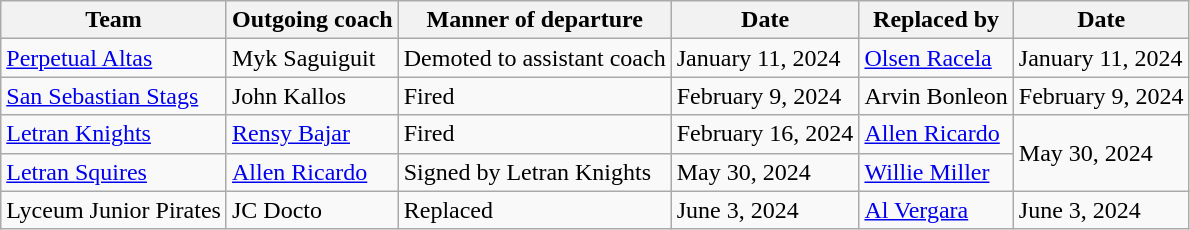<table class="wikitable">
<tr>
<th>Team</th>
<th>Outgoing coach</th>
<th>Manner of departure</th>
<th>Date</th>
<th>Replaced by</th>
<th>Date</th>
</tr>
<tr>
<td><a href='#'>Perpetual Altas</a></td>
<td>Myk Saguiguit</td>
<td>Demoted to assistant coach</td>
<td>January 11, 2024</td>
<td><a href='#'>Olsen Racela</a></td>
<td>January 11, 2024</td>
</tr>
<tr>
<td><a href='#'>San Sebastian Stags</a></td>
<td>John Kallos</td>
<td>Fired</td>
<td>February 9, 2024</td>
<td>Arvin Bonleon</td>
<td>February 9, 2024</td>
</tr>
<tr>
<td><a href='#'>Letran Knights</a></td>
<td><a href='#'>Rensy Bajar</a></td>
<td>Fired</td>
<td>February 16, 2024</td>
<td><a href='#'>Allen Ricardo</a></td>
<td rowspan="2">May 30, 2024</td>
</tr>
<tr>
<td><a href='#'>Letran Squires</a></td>
<td><a href='#'>Allen Ricardo</a></td>
<td>Signed by Letran Knights</td>
<td>May 30, 2024</td>
<td><a href='#'>Willie Miller</a></td>
</tr>
<tr>
<td>Lyceum Junior Pirates</td>
<td>JC Docto</td>
<td>Replaced</td>
<td>June 3, 2024</td>
<td><a href='#'>Al Vergara</a></td>
<td>June 3, 2024</td>
</tr>
</table>
